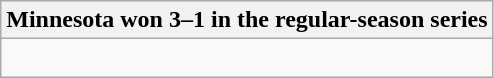<table class="wikitable collapsible collapsed">
<tr>
<th>Minnesota won 3–1 in the regular-season series</th>
</tr>
<tr>
<td><br>


</td>
</tr>
</table>
